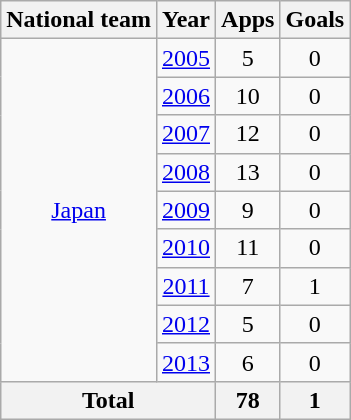<table class="wikitable" style="text-align:center">
<tr>
<th>National team</th>
<th>Year</th>
<th>Apps</th>
<th>Goals</th>
</tr>
<tr>
<td rowspan="9"><a href='#'>Japan</a></td>
<td><a href='#'>2005</a></td>
<td>5</td>
<td>0</td>
</tr>
<tr>
<td><a href='#'>2006</a></td>
<td>10</td>
<td>0</td>
</tr>
<tr>
<td><a href='#'>2007</a></td>
<td>12</td>
<td>0</td>
</tr>
<tr>
<td><a href='#'>2008</a></td>
<td>13</td>
<td>0</td>
</tr>
<tr>
<td><a href='#'>2009</a></td>
<td>9</td>
<td>0</td>
</tr>
<tr>
<td><a href='#'>2010</a></td>
<td>11</td>
<td>0</td>
</tr>
<tr>
<td><a href='#'>2011</a></td>
<td>7</td>
<td>1</td>
</tr>
<tr>
<td><a href='#'>2012</a></td>
<td>5</td>
<td>0</td>
</tr>
<tr>
<td><a href='#'>2013</a></td>
<td>6</td>
<td>0</td>
</tr>
<tr>
<th colspan="2">Total</th>
<th>78</th>
<th>1</th>
</tr>
</table>
